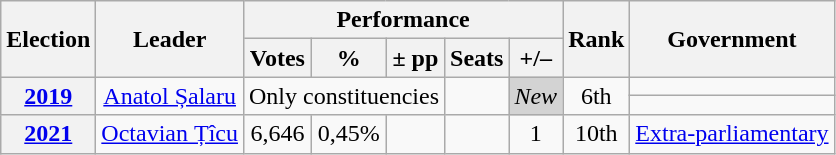<table class=wikitable style=text-align:center>
<tr>
<th rowspan="2"><strong>Election</strong></th>
<th rowspan="2">Leader</th>
<th colspan="5" scope="col">Performance</th>
<th rowspan="2">Rank</th>
<th rowspan="2">Government</th>
</tr>
<tr>
<th><strong>Votes</strong></th>
<th><strong>%</strong></th>
<th><strong>± pp</strong></th>
<th><strong>Seats</strong></th>
<th><strong>+/–</strong></th>
</tr>
<tr>
<th rowspan="2"><a href='#'>2019</a></th>
<td rowspan="2"><a href='#'>Anatol Șalaru</a></td>
<td rowspan="2" colspan=3>Only constituencies</td>
<td rowspan="2"></td>
<td rowspan="2" bgcolor="lightgrey"><em>New</em></td>
<td rowspan="2">6th</td>
<td></td>
</tr>
<tr>
<td></td>
</tr>
<tr>
<th><a href='#'>2021</a></th>
<td><a href='#'>Octavian Țîcu</a></td>
<td>6,646</td>
<td>0,45%</td>
<td></td>
<td></td>
<td> 1</td>
<td>10th</td>
<td><a href='#'>Extra-parliamentary</a></td>
</tr>
</table>
